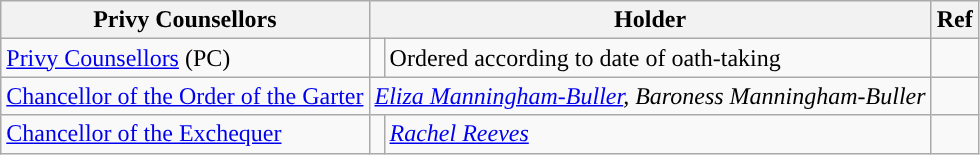<table class="wikitable">
<tr>
<th>Privy Counsellors</th>
<th colspan=2>Holder</th>
<th>Ref</th>
</tr>
<tr>
<td><a href='#'>Privy Counsellors</a> (PC)</td>
<td style="background: "></td>
<td>Ordered according to date of oath-taking</td>
<td></td>
</tr>
<tr>
<td><a href='#'>Chancellor of the Order of the Garter</a></td>
<td colspan=2><em><a href='#'>Eliza Manningham-Buller</a>, Baroness Manningham-Buller</em></td>
<td></td>
</tr>
<tr>
<td><a href='#'>Chancellor of the Exchequer</a></td>
<td style="background: "></td>
<td colspan=1><em><a href='#'>Rachel Reeves</a></em></td>
<td></td>
</tr>
</table>
